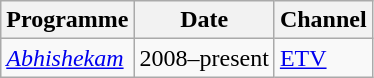<table class="wikitable sortable">
<tr>
<th>Programme</th>
<th>Date</th>
<th>Channel</th>
</tr>
<tr>
<td><em><a href='#'>Abhishekam</a></em></td>
<td>2008–present</td>
<td><a href='#'>ETV</a></td>
</tr>
</table>
